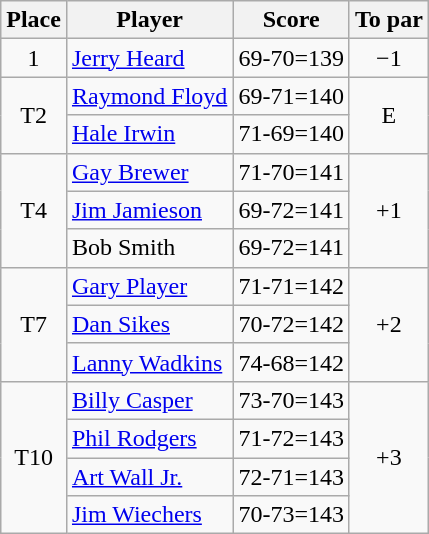<table class=wikitable>
<tr>
<th>Place</th>
<th>Player</th>
<th>Score</th>
<th>To par</th>
</tr>
<tr>
<td align=center>1</td>
<td> <a href='#'>Jerry Heard</a></td>
<td>69-70=139</td>
<td align=center>−1</td>
</tr>
<tr>
<td rowspan=2 align=center>T2</td>
<td> <a href='#'>Raymond Floyd</a></td>
<td>69-71=140</td>
<td rowspan=2 align=center>E</td>
</tr>
<tr>
<td> <a href='#'>Hale Irwin</a></td>
<td>71-69=140</td>
</tr>
<tr>
<td rowspan=3 align=center>T4</td>
<td> <a href='#'>Gay Brewer</a></td>
<td>71-70=141</td>
<td rowspan=3 align=center>+1</td>
</tr>
<tr>
<td> <a href='#'>Jim Jamieson</a></td>
<td>69-72=141</td>
</tr>
<tr>
<td> Bob Smith</td>
<td>69-72=141</td>
</tr>
<tr>
<td rowspan=3 align=center>T7</td>
<td> <a href='#'>Gary Player</a></td>
<td>71-71=142</td>
<td rowspan=3 align=center>+2</td>
</tr>
<tr>
<td> <a href='#'>Dan Sikes</a></td>
<td>70-72=142</td>
</tr>
<tr>
<td> <a href='#'>Lanny Wadkins</a></td>
<td>74-68=142</td>
</tr>
<tr>
<td rowspan=4 align=center>T10</td>
<td> <a href='#'>Billy Casper</a></td>
<td>73-70=143</td>
<td rowspan=4 align=center>+3</td>
</tr>
<tr>
<td> <a href='#'>Phil Rodgers</a></td>
<td>71-72=143</td>
</tr>
<tr>
<td> <a href='#'>Art Wall Jr.</a></td>
<td>72-71=143</td>
</tr>
<tr>
<td> <a href='#'>Jim Wiechers</a></td>
<td>70-73=143</td>
</tr>
</table>
